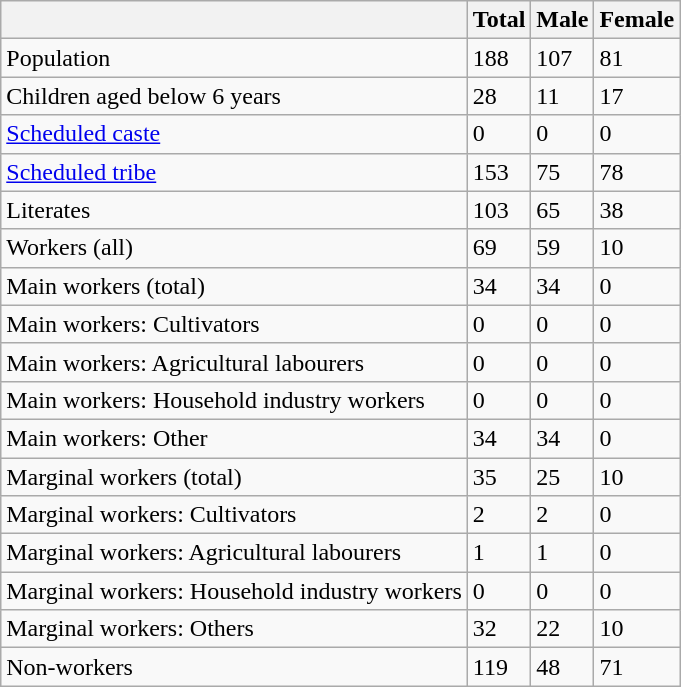<table class="wikitable sortable">
<tr>
<th></th>
<th>Total</th>
<th>Male</th>
<th>Female</th>
</tr>
<tr>
<td>Population</td>
<td>188</td>
<td>107</td>
<td>81</td>
</tr>
<tr>
<td>Children aged below 6 years</td>
<td>28</td>
<td>11</td>
<td>17</td>
</tr>
<tr>
<td><a href='#'>Scheduled caste</a></td>
<td>0</td>
<td>0</td>
<td>0</td>
</tr>
<tr>
<td><a href='#'>Scheduled tribe</a></td>
<td>153</td>
<td>75</td>
<td>78</td>
</tr>
<tr>
<td>Literates</td>
<td>103</td>
<td>65</td>
<td>38</td>
</tr>
<tr>
<td>Workers (all)</td>
<td>69</td>
<td>59</td>
<td>10</td>
</tr>
<tr>
<td>Main workers (total)</td>
<td>34</td>
<td>34</td>
<td>0</td>
</tr>
<tr>
<td>Main workers: Cultivators</td>
<td>0</td>
<td>0</td>
<td>0</td>
</tr>
<tr>
<td>Main workers: Agricultural labourers</td>
<td>0</td>
<td>0</td>
<td>0</td>
</tr>
<tr>
<td>Main workers: Household industry workers</td>
<td>0</td>
<td>0</td>
<td>0</td>
</tr>
<tr>
<td>Main workers: Other</td>
<td>34</td>
<td>34</td>
<td>0</td>
</tr>
<tr>
<td>Marginal workers (total)</td>
<td>35</td>
<td>25</td>
<td>10</td>
</tr>
<tr>
<td>Marginal workers: Cultivators</td>
<td>2</td>
<td>2</td>
<td>0</td>
</tr>
<tr>
<td>Marginal workers: Agricultural labourers</td>
<td>1</td>
<td>1</td>
<td>0</td>
</tr>
<tr>
<td>Marginal workers: Household industry workers</td>
<td>0</td>
<td>0</td>
<td>0</td>
</tr>
<tr>
<td>Marginal workers: Others</td>
<td>32</td>
<td>22</td>
<td>10</td>
</tr>
<tr>
<td>Non-workers</td>
<td>119</td>
<td>48</td>
<td>71</td>
</tr>
</table>
